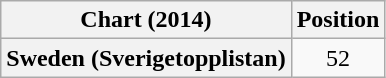<table class="wikitable plainrowheaders">
<tr>
<th>Chart (2014)</th>
<th>Position</th>
</tr>
<tr>
<th scope="row">Sweden (Sverigetopplistan)</th>
<td style="text-align:center;">52</td>
</tr>
</table>
